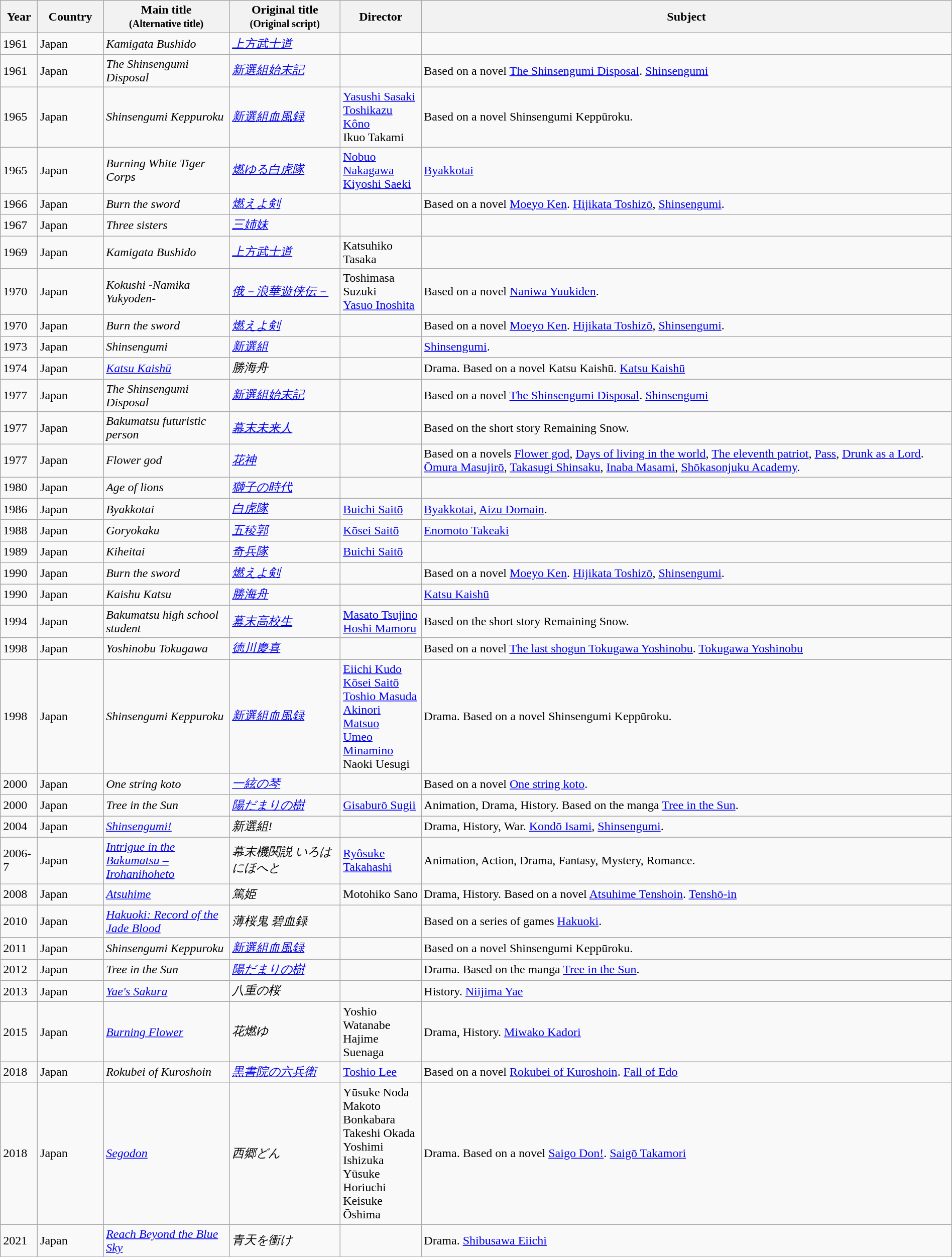<table class="wikitable sortable" style="width:100%;">
<tr>
<th>Year</th>
<th width= 80>Country</th>
<th class="unsortable" style="width:160px;">Main title<br><small>(Alternative title)</small></th>
<th class="unsortable" style="width:140px;">Original title<br><small>(Original script)</small></th>
<th width=100>Director</th>
<th class="unsortable">Subject</th>
</tr>
<tr>
<td>1961</td>
<td>Japan</td>
<td><em>Kamigata Bushido</em></td>
<td><em><a href='#'>上方武士道</a></em></td>
<td></td>
<td></td>
</tr>
<tr>
<td>1961</td>
<td>Japan</td>
<td><em>The Shinsengumi Disposal</em></td>
<td><em><a href='#'>新選組始末記</a></em></td>
<td></td>
<td>Based on a novel <a href='#'>The Shinsengumi Disposal</a>. <a href='#'>Shinsengumi</a></td>
</tr>
<tr>
<td>1965</td>
<td>Japan</td>
<td><em>Shinsengumi Keppuroku</em></td>
<td><em><a href='#'>新選組血風録</a></em></td>
<td><a href='#'>Yasushi Sasaki</a><br><a href='#'>Toshikazu Kôno</a><br>Ikuo Takami</td>
<td>Based on a novel Shinsengumi Keppūroku.</td>
</tr>
<tr>
<td>1965</td>
<td>Japan</td>
<td><em>Burning White Tiger Corps</em></td>
<td><em><a href='#'>燃ゆる白虎隊</a></em></td>
<td><a href='#'>Nobuo Nakagawa</a><br><a href='#'>Kiyoshi Saeki</a></td>
<td><a href='#'>Byakkotai</a></td>
</tr>
<tr>
<td>1966</td>
<td>Japan</td>
<td><em>Burn the sword</em></td>
<td><em><a href='#'>燃えよ剣</a></em></td>
<td></td>
<td>Based on a novel <a href='#'>Moeyo Ken</a>. <a href='#'>Hijikata Toshizō</a>, <a href='#'>Shinsengumi</a>.</td>
</tr>
<tr>
<td>1967</td>
<td>Japan</td>
<td><em>Three sisters</em></td>
<td><em><a href='#'>三姉妹</a></em></td>
<td></td>
<td></td>
</tr>
<tr>
<td>1969</td>
<td>Japan</td>
<td><em>Kamigata Bushido</em></td>
<td><em><a href='#'>上方武士道</a></em></td>
<td>Katsuhiko Tasaka</td>
<td></td>
</tr>
<tr>
<td>1970</td>
<td>Japan</td>
<td><em>Kokushi -Namika Yukyoden-</em></td>
<td><em><a href='#'>俄－浪華遊侠伝－</a></em></td>
<td>Toshimasa Suzuki<br><a href='#'>Yasuo Inoshita</a></td>
<td>Based on a novel <a href='#'>Naniwa Yuukiden</a>.</td>
</tr>
<tr>
<td>1970</td>
<td>Japan</td>
<td><em>Burn the sword</em></td>
<td><em><a href='#'>燃えよ剣</a></em></td>
<td></td>
<td>Based on a novel <a href='#'>Moeyo Ken</a>. <a href='#'>Hijikata Toshizō</a>, <a href='#'>Shinsengumi</a>.</td>
</tr>
<tr>
<td>1973</td>
<td>Japan</td>
<td><em>Shinsengumi</em></td>
<td><em><a href='#'>新選組</a></em></td>
<td></td>
<td><a href='#'>Shinsengumi</a>.</td>
</tr>
<tr>
<td>1974</td>
<td>Japan</td>
<td><em><a href='#'>Katsu Kaishū</a></em></td>
<td><em>勝海舟</em></td>
<td></td>
<td>Drama. Based on a novel Katsu Kaishū. <a href='#'>Katsu Kaishū</a></td>
</tr>
<tr>
<td>1977</td>
<td>Japan</td>
<td><em>The Shinsengumi Disposal</em></td>
<td><em><a href='#'>新選組始末記</a></em></td>
<td></td>
<td>Based on a novel <a href='#'>The Shinsengumi Disposal</a>. <a href='#'>Shinsengumi</a></td>
</tr>
<tr>
<td>1977</td>
<td>Japan</td>
<td><em>Bakumatsu futuristic person</em></td>
<td><em><a href='#'>幕末未来人</a></em></td>
<td></td>
<td>Based on the short story Remaining Snow.</td>
</tr>
<tr>
<td>1977</td>
<td>Japan</td>
<td><em>Flower god</em></td>
<td><em><a href='#'>花神</a></em></td>
<td></td>
<td>Based on a novels <a href='#'>Flower god</a>, <a href='#'>Days of living in the world</a>, <a href='#'>The eleventh patriot</a>, <a href='#'>Pass</a>, <a href='#'>Drunk as a Lord</a>. <a href='#'>Ōmura Masujirō</a>, <a href='#'>Takasugi Shinsaku</a>, <a href='#'>Inaba Masami</a>, <a href='#'>Shōkasonjuku Academy</a>.</td>
</tr>
<tr>
<td>1980</td>
<td>Japan</td>
<td><em>Age of lions</em></td>
<td><em><a href='#'>獅子の時代</a></em></td>
<td></td>
<td></td>
</tr>
<tr>
<td>1986</td>
<td>Japan</td>
<td><em>Byakkotai</em></td>
<td><em><a href='#'>白虎隊</a></em></td>
<td><a href='#'>Buichi Saitō</a></td>
<td><a href='#'>Byakkotai</a>, <a href='#'>Aizu Domain</a>.</td>
</tr>
<tr>
<td>1988</td>
<td>Japan</td>
<td><em>Goryokaku</em></td>
<td><em><a href='#'>五稜郭</a></em></td>
<td><a href='#'>Kōsei Saitō</a></td>
<td><a href='#'>Enomoto Takeaki</a></td>
</tr>
<tr>
<td>1989</td>
<td>Japan</td>
<td><em>Kiheitai</em></td>
<td><em><a href='#'>奇兵隊</a></em></td>
<td><a href='#'>Buichi Saitō</a></td>
<td></td>
</tr>
<tr>
<td>1990</td>
<td>Japan</td>
<td><em>Burn the sword</em></td>
<td><em><a href='#'>燃えよ剣</a></em></td>
<td></td>
<td>Based on a novel <a href='#'>Moeyo Ken</a>. <a href='#'>Hijikata Toshizō</a>, <a href='#'>Shinsengumi</a>.</td>
</tr>
<tr>
<td>1990</td>
<td>Japan</td>
<td><em>Kaishu Katsu</em></td>
<td><em><a href='#'>勝海舟</a></em></td>
<td></td>
<td><a href='#'>Katsu Kaishū</a></td>
</tr>
<tr>
<td>1994</td>
<td>Japan</td>
<td><em>Bakumatsu high school student</em></td>
<td><em><a href='#'>幕末高校生</a></em></td>
<td><a href='#'>Masato Tsujino</a><br><a href='#'>Hoshi Mamoru</a></td>
<td>Based on the short story Remaining Snow.</td>
</tr>
<tr>
<td>1998</td>
<td>Japan</td>
<td><em>Yoshinobu Tokugawa</em></td>
<td><em><a href='#'>徳川慶喜</a></em></td>
<td></td>
<td>Based on a novel <a href='#'>The last shogun Tokugawa Yoshinobu</a>. <a href='#'>Tokugawa Yoshinobu</a></td>
</tr>
<tr>
<td>1998</td>
<td>Japan</td>
<td><em>Shinsengumi Keppuroku</em></td>
<td><em><a href='#'>新選組血風録</a></em></td>
<td><a href='#'>Eiichi Kudo</a><br><a href='#'>Kōsei Saitō</a><br><a href='#'>Toshio Masuda</a><br><a href='#'>Akinori Matsuo</a><br><a href='#'>Umeo Minamino</a><br>Naoki Uesugi</td>
<td>Drama. Based on a novel Shinsengumi Keppūroku.</td>
</tr>
<tr>
<td>2000</td>
<td>Japan</td>
<td><em>One string koto</em></td>
<td><em><a href='#'>一絃の琴</a></em></td>
<td></td>
<td>Based on a novel <a href='#'>One string koto</a>.</td>
</tr>
<tr>
<td>2000</td>
<td>Japan</td>
<td><em>Tree in the Sun</em></td>
<td><em><a href='#'>陽だまりの樹</a></em></td>
<td><a href='#'>Gisaburō Sugii</a></td>
<td>Animation, Drama, History. Based on the manga <a href='#'>Tree in the Sun</a>.</td>
</tr>
<tr>
<td>2004</td>
<td>Japan</td>
<td><em><a href='#'>Shinsengumi!</a></em></td>
<td><em>新選組!</em></td>
<td></td>
<td>Drama, History, War. <a href='#'>Kondō Isami</a>, <a href='#'>Shinsengumi</a>.</td>
</tr>
<tr>
<td>2006-7</td>
<td>Japan</td>
<td><em><a href='#'>Intrigue in the Bakumatsu – Irohanihoheto</a></em></td>
<td><em>幕末機関説 いろはにほへと</em></td>
<td><a href='#'>Ryôsuke Takahashi</a></td>
<td>Animation, Action, Drama, Fantasy, Mystery, Romance.</td>
</tr>
<tr>
<td>2008</td>
<td>Japan</td>
<td><em><a href='#'>Atsuhime</a></em></td>
<td><em>篤姫</em></td>
<td>Motohiko Sano</td>
<td>Drama, History. Based on a novel <a href='#'>Atsuhime Tenshoin</a>. <a href='#'>Tenshō-in</a></td>
</tr>
<tr>
<td>2010</td>
<td>Japan</td>
<td><em><a href='#'>Hakuoki: Record of the Jade Blood</a></em></td>
<td><em>薄桜鬼 碧血録</em></td>
<td></td>
<td>Based on a series of games <a href='#'>Hakuoki</a>.</td>
</tr>
<tr>
<td>2011</td>
<td>Japan</td>
<td><em>Shinsengumi Keppuroku</em></td>
<td><em><a href='#'>新選組血風録</a></em></td>
<td></td>
<td>Based on a novel Shinsengumi Keppūroku.</td>
</tr>
<tr>
<td>2012</td>
<td>Japan</td>
<td><em>Tree in the Sun</em></td>
<td><em><a href='#'>陽だまりの樹</a></em></td>
<td></td>
<td>Drama. Based on the manga <a href='#'>Tree in the Sun</a>.</td>
</tr>
<tr>
<td>2013</td>
<td>Japan</td>
<td><em><a href='#'>Yae's Sakura</a></em></td>
<td><em>八重の桜</em></td>
<td></td>
<td>History. <a href='#'>Niijima Yae</a></td>
</tr>
<tr>
<td>2015</td>
<td>Japan</td>
<td><em><a href='#'>Burning Flower</a></em></td>
<td><em>花燃ゆ</em></td>
<td>Yoshio Watanabe<br>Hajime Suenaga</td>
<td>Drama, History. <a href='#'>Miwako Kadori</a></td>
</tr>
<tr>
<td>2018</td>
<td>Japan</td>
<td><em>Rokubei of Kuroshoin</em></td>
<td><em><a href='#'>黒書院の六兵衛</a></em></td>
<td><a href='#'>Toshio Lee</a></td>
<td>Based on a novel <a href='#'>Rokubei of Kuroshoin</a>. <a href='#'>Fall of Edo</a></td>
</tr>
<tr>
<td>2018</td>
<td>Japan</td>
<td><em><a href='#'>Segodon</a></em></td>
<td><em>西郷どん</em></td>
<td>Yūsuke Noda<br>Makoto Bonkabara<br>Takeshi Okada<br>Yoshimi Ishizuka<br>Yūsuke Horiuchi<br>Keisuke Ōshima</td>
<td>Drama. Based on a novel <a href='#'>Saigo Don!</a>. <a href='#'>Saigō Takamori</a></td>
</tr>
<tr>
<td>2021</td>
<td>Japan</td>
<td><em><a href='#'>Reach Beyond the Blue Sky</a></em></td>
<td><em>青天を衝け</em></td>
<td></td>
<td>Drama. <a href='#'>Shibusawa Eiichi</a></td>
</tr>
</table>
